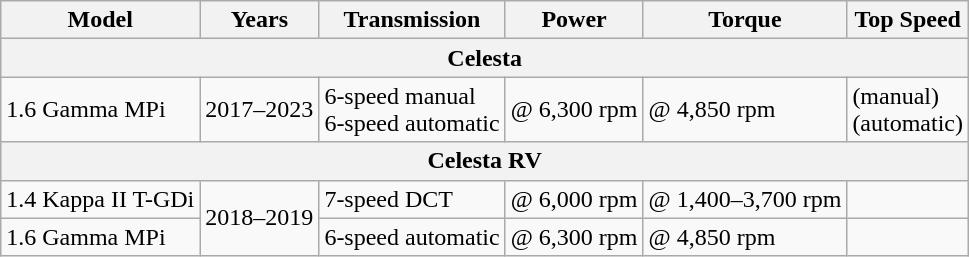<table class="wikitable sortable collapsible">
<tr>
<th>Model</th>
<th>Years</th>
<th>Transmission</th>
<th>Power</th>
<th>Torque</th>
<th>Top Speed</th>
</tr>
<tr>
<th colspan=6>Celesta</th>
</tr>
<tr>
<td>1.6 Gamma MPi</td>
<td>2017–2023</td>
<td>6-speed manual<br>6-speed automatic</td>
<td> @ 6,300 rpm</td>
<td> @ 4,850 rpm</td>
<td> (manual)<br> (automatic)</td>
</tr>
<tr>
<th colspan=6>Celesta RV</th>
</tr>
<tr>
<td>1.4 Kappa II T-GDi</td>
<td rowspan=2>2018–2019</td>
<td>7-speed DCT</td>
<td> @ 6,000 rpm</td>
<td> @ 1,400–3,700 rpm</td>
<td></td>
</tr>
<tr>
<td>1.6 Gamma MPi</td>
<td>6-speed automatic</td>
<td> @ 6,300 rpm</td>
<td> @ 4,850 rpm</td>
<td></td>
</tr>
</table>
